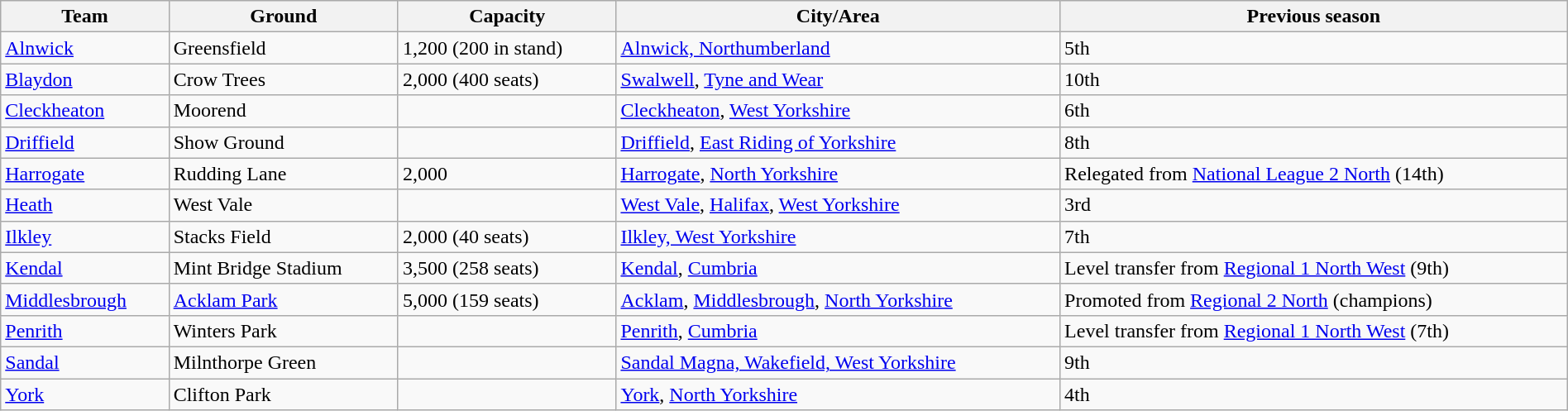<table class="wikitable sortable" width=100%>
<tr>
<th>Team</th>
<th>Ground</th>
<th>Capacity</th>
<th>City/Area</th>
<th>Previous season</th>
</tr>
<tr>
<td><a href='#'>Alnwick</a></td>
<td>Greensfield </td>
<td>1,200 (200 in stand)</td>
<td><a href='#'>Alnwick, Northumberland</a></td>
<td>5th</td>
</tr>
<tr>
<td><a href='#'>Blaydon</a></td>
<td>Crow Trees</td>
<td>2,000 (400 seats)</td>
<td><a href='#'>Swalwell</a>, <a href='#'>Tyne and Wear</a></td>
<td>10th</td>
</tr>
<tr>
<td><a href='#'>Cleckheaton</a></td>
<td>Moorend </td>
<td></td>
<td><a href='#'>Cleckheaton</a>, <a href='#'>West Yorkshire</a></td>
<td>6th</td>
</tr>
<tr>
<td><a href='#'>Driffield</a></td>
<td>Show Ground</td>
<td></td>
<td><a href='#'>Driffield</a>, <a href='#'>East Riding of Yorkshire</a></td>
<td>8th</td>
</tr>
<tr>
<td><a href='#'>Harrogate</a></td>
<td>Rudding Lane</td>
<td>2,000</td>
<td><a href='#'>Harrogate</a>, <a href='#'>North Yorkshire</a></td>
<td>Relegated from <a href='#'>National League 2 North</a> (14th)</td>
</tr>
<tr>
<td><a href='#'>Heath</a></td>
<td>West Vale</td>
<td></td>
<td><a href='#'>West Vale</a>, <a href='#'>Halifax</a>, <a href='#'>West Yorkshire</a></td>
<td>3rd</td>
</tr>
<tr>
<td><a href='#'>Ilkley</a></td>
<td>Stacks Field</td>
<td>2,000 (40 seats)</td>
<td><a href='#'>Ilkley, West Yorkshire</a></td>
<td>7th</td>
</tr>
<tr>
<td><a href='#'>Kendal</a></td>
<td>Mint Bridge Stadium</td>
<td>3,500 (258 seats)</td>
<td><a href='#'>Kendal</a>, <a href='#'>Cumbria</a></td>
<td>Level transfer from <a href='#'>Regional 1 North West</a> (9th)</td>
</tr>
<tr>
<td><a href='#'>Middlesbrough</a></td>
<td><a href='#'>Acklam Park</a></td>
<td>5,000 (159 seats)</td>
<td><a href='#'>Acklam</a>, <a href='#'>Middlesbrough</a>, <a href='#'>North Yorkshire</a></td>
<td>Promoted from <a href='#'>Regional 2 North</a> (champions)</td>
</tr>
<tr>
<td><a href='#'>Penrith</a></td>
<td>Winters Park</td>
<td></td>
<td><a href='#'>Penrith</a>, <a href='#'>Cumbria</a></td>
<td>Level transfer from <a href='#'>Regional 1 North West</a> (7th)</td>
</tr>
<tr>
<td><a href='#'>Sandal</a></td>
<td>Milnthorpe Green</td>
<td></td>
<td><a href='#'>Sandal Magna, Wakefield, West Yorkshire</a></td>
<td>9th</td>
</tr>
<tr>
<td><a href='#'>York</a></td>
<td>Clifton Park </td>
<td></td>
<td><a href='#'>York</a>, <a href='#'>North Yorkshire</a></td>
<td>4th</td>
</tr>
</table>
